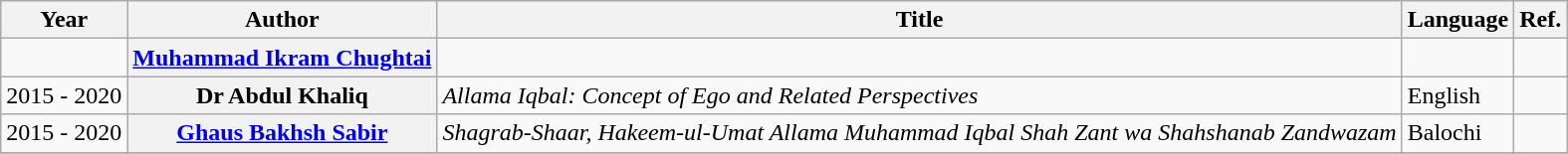<table class="wikitable sortable">
<tr>
<th>Year</th>
<th>Author</th>
<th>Title</th>
<th>Language</th>
<th>Ref.</th>
</tr>
<tr>
<td></td>
<th><a href='#'>Muhammad Ikram Chughtai</a></th>
<td></td>
<td></td>
<td></td>
</tr>
<tr>
<td>2015 - 2020</td>
<th>Dr Abdul Khaliq</th>
<td><em>Allama Iqbal: Concept of Ego and Related Perspectives</em></td>
<td>English</td>
<td></td>
</tr>
<tr>
<td>2015 - 2020</td>
<th><a href='#'>Ghaus Bakhsh Sabir</a></th>
<td><em>Shagrab-Shaar, Hakeem-ul-Umat Allama Muhammad Iqbal Shah Zant wa Shahshanab Zandwazam</em></td>
<td>Balochi</td>
<td></td>
</tr>
<tr>
</tr>
</table>
